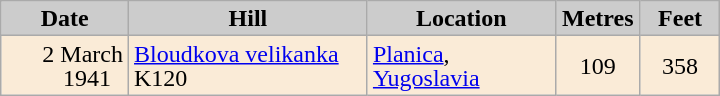<table class="wikitable sortable" style="text-align:left; line-height:16px; width:38%;">
<tr>
<th style="background-color: #ccc;" width="88">Date</th>
<th style="background-color: #ccc;" width="175">Hill</th>
<th style="background-color: #ccc;" width="131">Location</th>
<th style="background-color: #ccc;" width="50">Metres</th>
<th style="background-color: #ccc;" width="50">Feet</th>
</tr>
<tr bgcolor=#FAEBD7>
<td align=right>2 March 1941  </td>
<td><a href='#'>Bloudkova velikanka</a> K120</td>
<td><a href='#'>Planica</a>, <a href='#'>Yugoslavia</a></td>
<td align=center>109</td>
<td align=center>358</td>
</tr>
</table>
